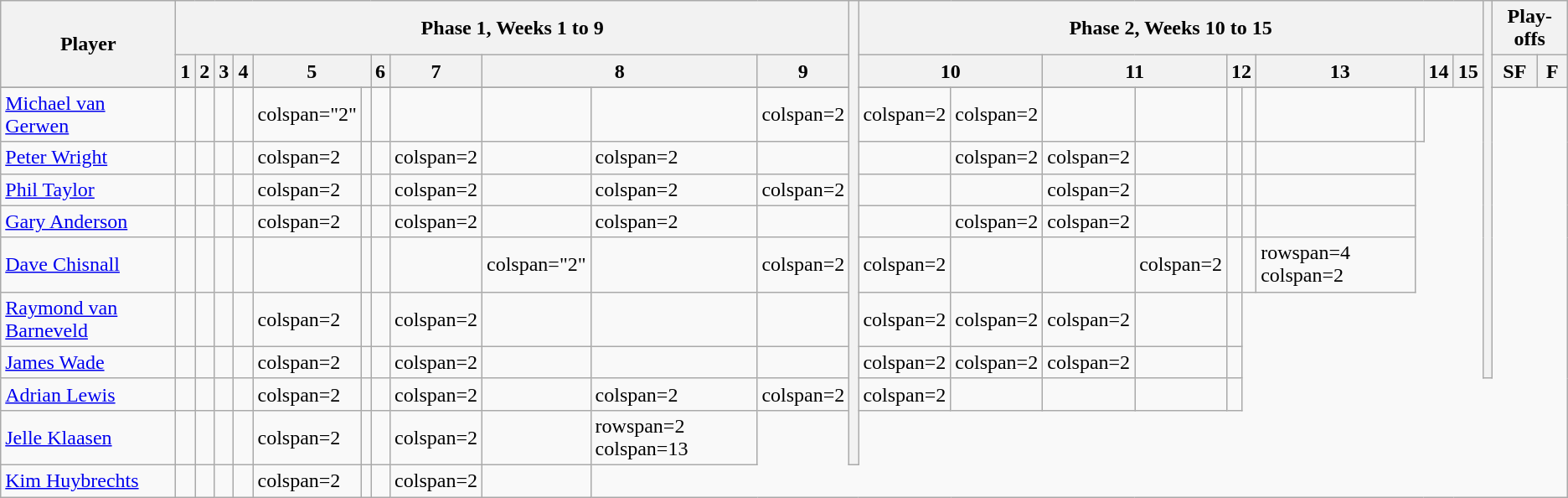<table class="wikitable">
<tr>
<th rowspan=2>Player</th>
<th colspan=11>Phase 1, Weeks 1 to 9</th>
<th rowspan=12></th>
<th colspan=10>Phase 2, Weeks 10 to 15</th>
<th rowspan=10></th>
<th colspan=2>Play-offs</th>
</tr>
<tr>
<th>1</th>
<th>2</th>
<th>3</th>
<th>4</th>
<th colspan=2>5</th>
<th>6</th>
<th>7</th>
<th colspan=2>8</th>
<th>9</th>
<th colspan=2>10</th>
<th colspan=2>11</th>
<th colspan=2>12</th>
<th colspan=2>13</th>
<th>14</th>
<th>15</th>
<th>SF</th>
<th>F</th>
</tr>
<tr>
</tr>
<tr>
<td> <a href='#'>Michael van Gerwen</a></td>
<td></td>
<td></td>
<td></td>
<td></td>
<td>colspan="2" </td>
<td></td>
<td></td>
<td></td>
<td></td>
<td></td>
<td>colspan=2 </td>
<td>colspan=2 </td>
<td>colspan=2 </td>
<td></td>
<td></td>
<td></td>
<td></td>
<td></td>
<td></td>
</tr>
<tr>
<td> <a href='#'>Peter Wright</a></td>
<td></td>
<td></td>
<td></td>
<td></td>
<td>colspan=2 </td>
<td></td>
<td></td>
<td>colspan=2 </td>
<td></td>
<td>colspan=2 </td>
<td></td>
<td></td>
<td>colspan=2 </td>
<td>colspan=2 </td>
<td></td>
<td></td>
<td></td>
<td></td>
</tr>
<tr>
<td> <a href='#'>Phil Taylor</a></td>
<td></td>
<td></td>
<td></td>
<td></td>
<td>colspan=2 </td>
<td></td>
<td></td>
<td>colspan=2 </td>
<td></td>
<td>colspan=2 </td>
<td>colspan=2 </td>
<td></td>
<td></td>
<td>colspan=2 </td>
<td></td>
<td></td>
<td></td>
<td></td>
</tr>
<tr>
<td> <a href='#'>Gary Anderson</a></td>
<td></td>
<td></td>
<td></td>
<td></td>
<td>colspan=2 </td>
<td></td>
<td></td>
<td>colspan=2 </td>
<td></td>
<td>colspan=2 </td>
<td></td>
<td></td>
<td>colspan=2 </td>
<td>colspan=2 </td>
<td></td>
<td></td>
<td></td>
<td></td>
</tr>
<tr>
<td> <a href='#'>Dave Chisnall</a></td>
<td></td>
<td></td>
<td></td>
<td></td>
<td></td>
<td></td>
<td></td>
<td></td>
<td>colspan="2" </td>
<td></td>
<td>colspan=2 </td>
<td>colspan=2 </td>
<td></td>
<td></td>
<td>colspan=2 </td>
<td></td>
<td></td>
<td>rowspan=4 colspan=2 </td>
</tr>
<tr>
<td> <a href='#'>Raymond van Barneveld</a></td>
<td></td>
<td></td>
<td></td>
<td></td>
<td>colspan=2 </td>
<td></td>
<td></td>
<td>colspan=2 </td>
<td></td>
<td></td>
<td></td>
<td>colspan=2 </td>
<td>colspan=2 </td>
<td>colspan=2 </td>
<td></td>
<td></td>
</tr>
<tr>
<td> <a href='#'>James Wade</a></td>
<td></td>
<td></td>
<td></td>
<td></td>
<td>colspan=2 </td>
<td></td>
<td></td>
<td>colspan=2 </td>
<td></td>
<td></td>
<td></td>
<td>colspan=2 </td>
<td>colspan=2 </td>
<td>colspan=2 </td>
<td></td>
<td></td>
</tr>
<tr>
<td> <a href='#'>Adrian Lewis</a></td>
<td></td>
<td></td>
<td></td>
<td></td>
<td>colspan=2 </td>
<td></td>
<td></td>
<td>colspan=2 </td>
<td></td>
<td>colspan=2 </td>
<td>colspan=2 </td>
<td>colspan=2 </td>
<td></td>
<td></td>
<td></td>
<td></td>
</tr>
<tr>
<td> <a href='#'>Jelle Klaasen</a></td>
<td></td>
<td></td>
<td></td>
<td></td>
<td>colspan=2 </td>
<td></td>
<td></td>
<td>colspan=2 </td>
<td></td>
<td>rowspan=2 colspan=13 </td>
</tr>
<tr>
<td> <a href='#'>Kim Huybrechts</a></td>
<td></td>
<td></td>
<td></td>
<td></td>
<td>colspan=2 </td>
<td></td>
<td></td>
<td>colspan=2 </td>
<td></td>
</tr>
</table>
